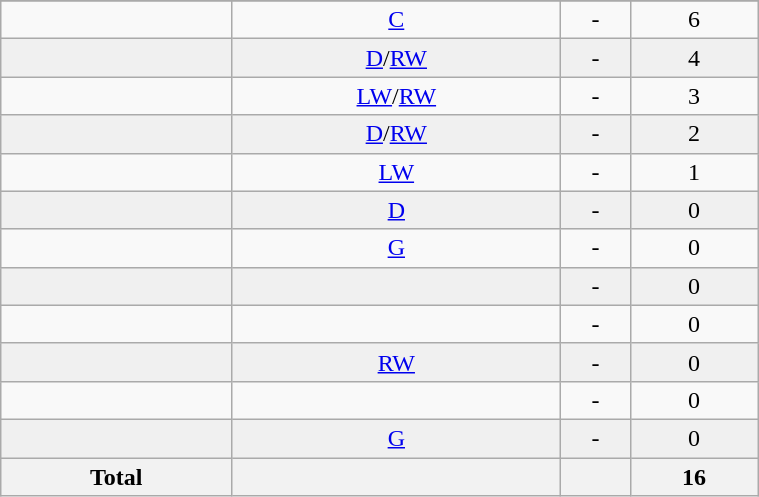<table class="wikitable sortable" width ="40%">
<tr align="center">
</tr>
<tr align="center" bgcolor="">
<td></td>
<td><a href='#'>C</a></td>
<td>-</td>
<td>6</td>
</tr>
<tr align="center" bgcolor="f0f0f0">
<td></td>
<td><a href='#'>D</a>/<a href='#'>RW</a></td>
<td>-</td>
<td>4</td>
</tr>
<tr align="center" bgcolor="">
<td></td>
<td><a href='#'>LW</a>/<a href='#'>RW</a></td>
<td>-</td>
<td>3</td>
</tr>
<tr align="center" bgcolor="f0f0f0">
<td></td>
<td><a href='#'>D</a>/<a href='#'>RW</a></td>
<td>-</td>
<td>2</td>
</tr>
<tr align="center" bgcolor="">
<td></td>
<td><a href='#'>LW</a></td>
<td>-</td>
<td>1</td>
</tr>
<tr align="center" bgcolor="f0f0f0">
<td></td>
<td><a href='#'>D</a></td>
<td>-</td>
<td>0</td>
</tr>
<tr align="center" bgcolor="">
<td></td>
<td><a href='#'>G</a></td>
<td>-</td>
<td>0</td>
</tr>
<tr align="center" bgcolor="f0f0f0">
<td></td>
<td></td>
<td>-</td>
<td>0</td>
</tr>
<tr align="center" bgcolor="">
<td></td>
<td></td>
<td>-</td>
<td>0</td>
</tr>
<tr align="center" bgcolor="f0f0f0">
<td></td>
<td><a href='#'>RW</a></td>
<td>-</td>
<td>0</td>
</tr>
<tr align="center" bgcolor="">
<td></td>
<td></td>
<td>-</td>
<td>0</td>
</tr>
<tr align="center" bgcolor="f0f0f0">
<td></td>
<td><a href='#'>G</a></td>
<td>-</td>
<td>0</td>
</tr>
<tr>
<th>Total</th>
<th></th>
<th></th>
<th>16</th>
</tr>
</table>
